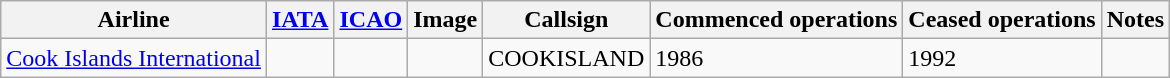<table class="wikitable sortable">
<tr>
<th>Airline</th>
<th><a href='#'>IATA</a></th>
<th><a href='#'>ICAO</a></th>
<th>Image</th>
<th>Callsign</th>
<th>Commenced operations</th>
<th>Ceased operations</th>
<th>Notes</th>
</tr>
<tr>
<td><a href='#'>Cook Islands International</a></td>
<td></td>
<td></td>
<td></td>
<td>COOKISLAND</td>
<td>1986</td>
<td>1992</td>
<td></td>
</tr>
</table>
